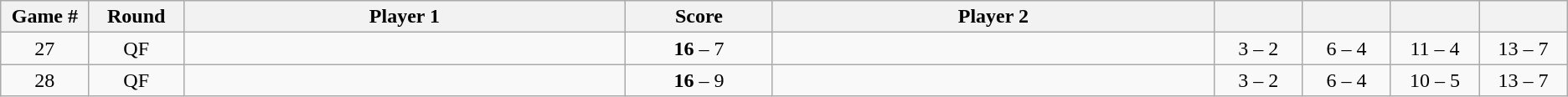<table class="wikitable">
<tr>
<th width="2%">Game #</th>
<th width="2%">Round</th>
<th width="15%">Player 1</th>
<th width="5%">Score</th>
<th width="15%">Player 2</th>
<th width="3%"></th>
<th width="3%"></th>
<th width="3%"></th>
<th width="3%"></th>
</tr>
<tr style=text-align:center;"background:#;">
<td>27</td>
<td>QF</td>
<td><strong></strong></td>
<td><strong>16</strong> – 7</td>
<td></td>
<td>3 – 2</td>
<td>6 – 4</td>
<td>11 – 4</td>
<td>13 – 7</td>
</tr>
<tr style=text-align:center;"background:#;">
<td>28</td>
<td>QF</td>
<td><strong></strong></td>
<td><strong>16</strong> – 9</td>
<td></td>
<td>3 – 2</td>
<td>6 – 4</td>
<td>10 – 5</td>
<td>13 – 7</td>
</tr>
</table>
